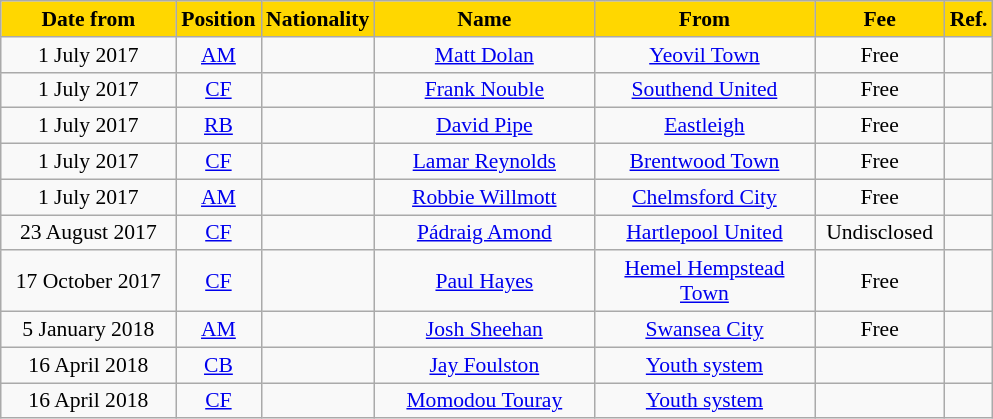<table class="wikitable"  style="text-align:center; font-size:90%; ">
<tr>
<th style="background:#FFD700; color:black; width:110px;">Date from</th>
<th style="background:#FFD700; color:black; width:50px;">Position</th>
<th style="background:#FFD700; color:black; width:50px;">Nationality</th>
<th style="background:#FFD700; color:black; width:140px;">Name</th>
<th style="background:#FFD700; color:black; width:140px;">From</th>
<th style="background:#FFD700; color:black; width:80px;">Fee</th>
<th style="background:#FFD700; color:black; width:25px;">Ref.</th>
</tr>
<tr>
<td>1 July 2017</td>
<td><a href='#'>AM</a></td>
<td></td>
<td><a href='#'>Matt Dolan</a></td>
<td><a href='#'>Yeovil Town</a></td>
<td>Free</td>
<td></td>
</tr>
<tr>
<td>1 July 2017</td>
<td><a href='#'>CF</a></td>
<td></td>
<td><a href='#'>Frank Nouble</a></td>
<td><a href='#'>Southend United</a></td>
<td>Free</td>
<td></td>
</tr>
<tr>
<td>1 July 2017</td>
<td><a href='#'>RB</a></td>
<td></td>
<td><a href='#'>David Pipe</a></td>
<td><a href='#'>Eastleigh</a></td>
<td>Free</td>
<td></td>
</tr>
<tr>
<td>1 July 2017</td>
<td><a href='#'>CF</a></td>
<td></td>
<td><a href='#'>Lamar Reynolds</a></td>
<td><a href='#'>Brentwood Town</a></td>
<td>Free</td>
<td></td>
</tr>
<tr>
<td>1 July 2017</td>
<td><a href='#'>AM</a></td>
<td></td>
<td><a href='#'>Robbie Willmott</a></td>
<td><a href='#'>Chelmsford City</a></td>
<td>Free</td>
<td></td>
</tr>
<tr>
<td>23 August 2017</td>
<td><a href='#'>CF</a></td>
<td></td>
<td><a href='#'>Pádraig Amond</a></td>
<td><a href='#'>Hartlepool United</a></td>
<td>Undisclosed</td>
<td></td>
</tr>
<tr>
<td>17 October 2017</td>
<td><a href='#'>CF</a></td>
<td></td>
<td><a href='#'>Paul Hayes</a></td>
<td><a href='#'>Hemel Hempstead Town</a></td>
<td>Free</td>
<td></td>
</tr>
<tr>
<td>5 January 2018</td>
<td><a href='#'>AM</a></td>
<td></td>
<td><a href='#'>Josh Sheehan</a></td>
<td><a href='#'>Swansea City</a></td>
<td>Free</td>
<td></td>
</tr>
<tr>
<td>16 April 2018</td>
<td><a href='#'>CB</a></td>
<td></td>
<td><a href='#'>Jay Foulston</a></td>
<td><a href='#'>Youth system</a></td>
<td></td>
<td></td>
</tr>
<tr>
<td>16 April 2018</td>
<td><a href='#'>CF</a></td>
<td></td>
<td><a href='#'>Momodou Touray</a></td>
<td><a href='#'>Youth system</a></td>
<td></td>
<td></td>
</tr>
</table>
